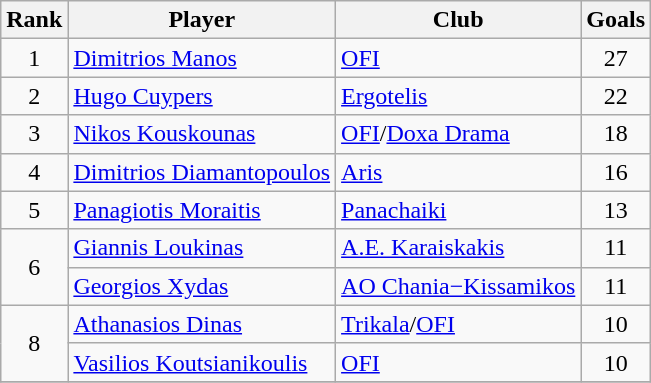<table class="wikitable" style="text-align:center">
<tr>
<th>Rank</th>
<th>Player</th>
<th>Club</th>
<th>Goals</th>
</tr>
<tr>
<td>1</td>
<td align="left"> <a href='#'>Dimitrios Manos</a></td>
<td align="left"><a href='#'>OFI</a></td>
<td>27</td>
</tr>
<tr>
<td>2</td>
<td align="left"> <a href='#'>Hugo Cuypers</a></td>
<td align="left"><a href='#'>Ergotelis</a></td>
<td>22</td>
</tr>
<tr>
<td>3</td>
<td align="left"> <a href='#'>Nikos Kouskounas</a></td>
<td align="left"><a href='#'>OFI</a>/<a href='#'>Doxa Drama</a></td>
<td>18</td>
</tr>
<tr>
<td>4</td>
<td align="left"> <a href='#'>Dimitrios Diamantopoulos</a></td>
<td align="left"><a href='#'>Aris</a></td>
<td>16</td>
</tr>
<tr>
<td>5</td>
<td align="left"> <a href='#'>Panagiotis Moraitis</a></td>
<td align="left"><a href='#'>Panachaiki</a></td>
<td>13</td>
</tr>
<tr>
<td rowspan="2">6</td>
<td align="left"> <a href='#'>Giannis Loukinas</a></td>
<td align="left"><a href='#'>A.E. Karaiskakis</a></td>
<td>11</td>
</tr>
<tr>
<td align="left"> <a href='#'>Georgios Xydas</a></td>
<td align="left"><a href='#'>AO Chania−Kissamikos</a></td>
<td>11</td>
</tr>
<tr>
<td rowspan="2">8</td>
<td align="left"> <a href='#'>Athanasios Dinas</a></td>
<td align="left"><a href='#'>Trikala</a>/<a href='#'>OFI</a></td>
<td>10</td>
</tr>
<tr>
<td align="left"> <a href='#'>Vasilios Koutsianikoulis</a></td>
<td align="left"><a href='#'>OFI</a></td>
<td>10</td>
</tr>
<tr>
</tr>
</table>
